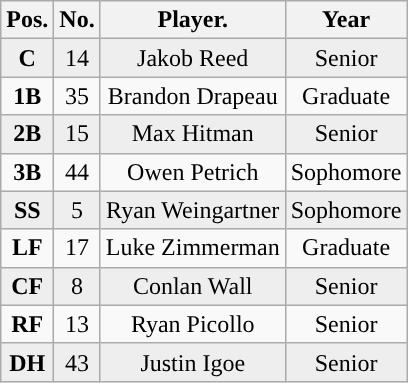<table class="wikitable non-sortable">
<tr>
<th style="text-align:center; ">Pos.</th>
<th style="text-align:center; ">No.</th>
<th style="text-align:center; ">Player.</th>
<th style="text-align:center; ">Year</th>
</tr>
<tr style="background:#eeeeee;text-align:center;">
<td><strong>C</strong></td>
<td>14</td>
<td>Jakob Reed</td>
<td>Senior</td>
</tr>
<tr style="text-align:center;">
<td><strong>1B</strong></td>
<td>35</td>
<td>Brandon Drapeau</td>
<td>Graduate</td>
</tr>
<tr style="background:#eeeeee;text-align:center;">
<td><strong>2B</strong></td>
<td>15</td>
<td>Max Hitman</td>
<td>Senior</td>
</tr>
<tr style="text-align:center;">
<td><strong>3B</strong></td>
<td>44</td>
<td>Owen Petrich</td>
<td>Sophomore</td>
</tr>
<tr style="background:#eeeeee;text-align:center;">
<td><strong>SS</strong></td>
<td>5</td>
<td>Ryan Weingartner</td>
<td>Sophomore</td>
</tr>
<tr style="text-align:center;">
<td><strong>LF</strong></td>
<td>17</td>
<td>Luke Zimmerman</td>
<td>Graduate</td>
</tr>
<tr style="background:#eeeeee;text-align:center;">
<td><strong>CF</strong></td>
<td>8</td>
<td>Conlan Wall</td>
<td>Senior</td>
</tr>
<tr style="text-align:center;">
<td><strong>RF</strong></td>
<td>13</td>
<td>Ryan Picollo</td>
<td>Senior</td>
</tr>
<tr style="background:#eeeeee;text-align:center;">
<td><strong>DH</strong></td>
<td>43</td>
<td>Justin Igoe</td>
<td>Senior</td>
</tr>
</table>
